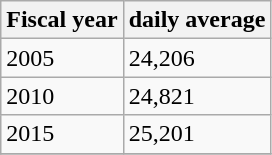<table class="wikitable">
<tr>
<th>Fiscal year</th>
<th>daily average</th>
</tr>
<tr>
<td>2005</td>
<td>24,206</td>
</tr>
<tr>
<td>2010</td>
<td>24,821</td>
</tr>
<tr>
<td>2015</td>
<td>25,201</td>
</tr>
<tr>
</tr>
</table>
